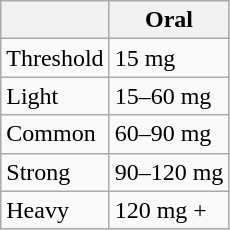<table class="wikitable">
<tr>
<th></th>
<th>Oral</th>
</tr>
<tr>
<td>Threshold</td>
<td>15 mg</td>
</tr>
<tr>
<td>Light</td>
<td>15–60 mg</td>
</tr>
<tr>
<td>Common</td>
<td>60–90 mg</td>
</tr>
<tr>
<td>Strong</td>
<td>90–120 mg</td>
</tr>
<tr>
<td>Heavy</td>
<td>120 mg +</td>
</tr>
</table>
